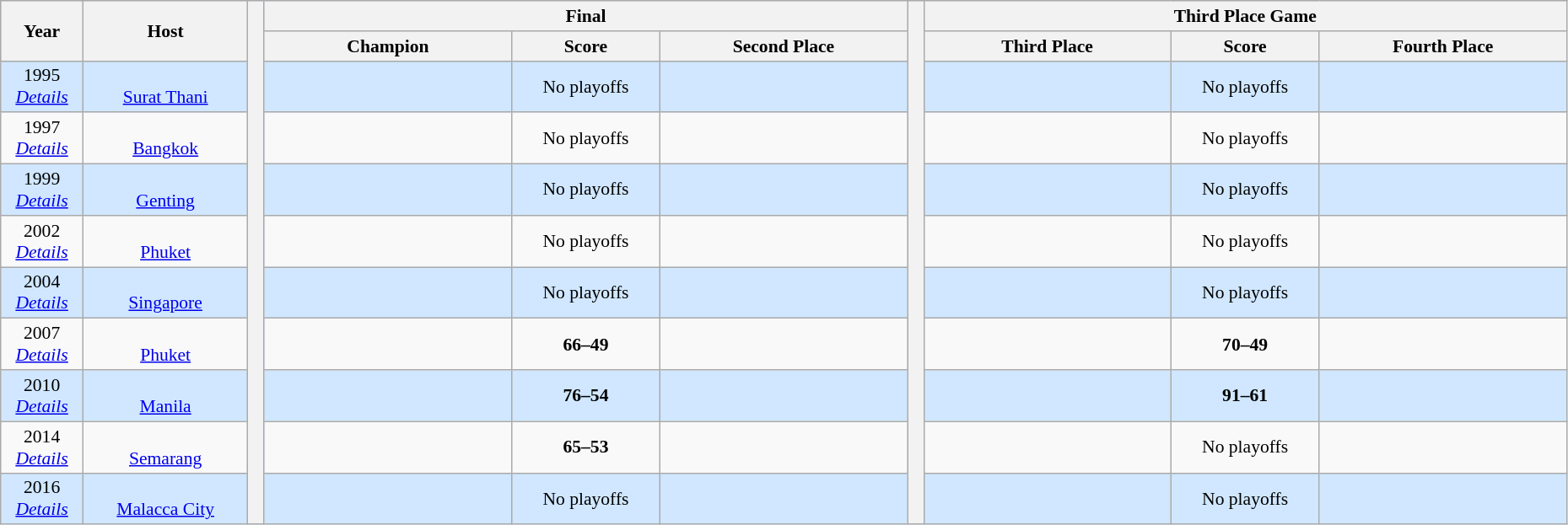<table class="wikitable" style="font-size:90%; width: 98%; text-align: center;">
<tr bgcolor=#C1D8FF>
<th rowspan=2 width=5%>Year</th>
<th rowspan=2 width=10%>Host</th>
<th width=1% rowspan=35 bgcolor=ffffff></th>
<th colspan=3>Final</th>
<th width=1% rowspan=35 bgcolor=ffffff></th>
<th colspan=3>Third Place Game</th>
</tr>
<tr bgcolor=#EFEFEF>
<th width=15%>Champion</th>
<th width=9%>Score</th>
<th width=15%>Second Place</th>
<th width=15%>Third Place</th>
<th width=9%>Score</th>
<th width=15%>Fourth Place</th>
</tr>
<tr bgcolor=#D0E7FF>
<td>1995 <br> <em><a href='#'>Details</a></em></td>
<td> <br> <a href='#'>Surat Thani</a></td>
<td><strong></strong></td>
<td><span>No playoffs</span></td>
<td></td>
<td></td>
<td><span>No playoffs</span></td>
<td></td>
</tr>
<tr>
<td>1997 <br> <em><a href='#'>Details</a></em></td>
<td> <br> <a href='#'>Bangkok</a></td>
<td><strong></strong></td>
<td><span>No playoffs</span></td>
<td></td>
<td></td>
<td><span>No playoffs</span></td>
<td></td>
</tr>
<tr bgcolor=#D0E7FF>
<td>1999 <br> <em><a href='#'>Details</a></em></td>
<td> <br> <a href='#'>Genting</a></td>
<td><strong></strong></td>
<td><span>No playoffs</span></td>
<td></td>
<td></td>
<td><span>No playoffs</span></td>
<td></td>
</tr>
<tr>
<td>2002 <br> <em><a href='#'>Details</a></em></td>
<td> <br><a href='#'>Phuket</a></td>
<td><strong></strong></td>
<td><span>No playoffs</span></td>
<td></td>
<td></td>
<td><span>No playoffs</span></td>
<td></td>
</tr>
<tr bgcolor=#D0E7FF>
<td>2004 <br> <em><a href='#'>Details</a></em></td>
<td> <br> <a href='#'>Singapore</a></td>
<td><strong></strong></td>
<td><span>No playoffs</span></td>
<td></td>
<td></td>
<td><span>No playoffs</span></td>
<td></td>
</tr>
<tr>
<td>2007 <br> <em><a href='#'>Details</a></em></td>
<td> <br><a href='#'>Phuket</a></td>
<td><strong></strong></td>
<td><strong>66–49</strong></td>
<td></td>
<td></td>
<td><strong>70–49</strong></td>
<td></td>
</tr>
<tr bgcolor=#D0E7FF>
<td>2010 <br> <em><a href='#'>Details</a></em></td>
<td> <br> <a href='#'>Manila</a></td>
<td><strong></strong></td>
<td><strong>76–54</strong></td>
<td></td>
<td></td>
<td><strong>91–61</strong></td>
<td></td>
</tr>
<tr>
<td>2014 <br> <em><a href='#'>Details</a></em></td>
<td> <br><a href='#'>Semarang</a></td>
<td><strong></strong></td>
<td><strong>65–53</strong></td>
<td></td>
<td></td>
<td><span>No playoffs</span></td>
<td></td>
</tr>
<tr bgcolor=#D0E7FF>
<td>2016 <br> <em><a href='#'>Details</a></em></td>
<td> <br><a href='#'>Malacca City</a></td>
<td><strong></strong></td>
<td><span>No playoffs</span></td>
<td></td>
<td></td>
<td><span>No playoffs</span></td>
<td></td>
</tr>
</table>
